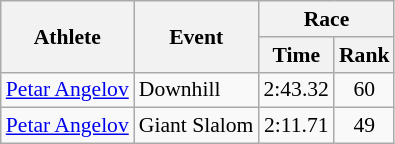<table class="wikitable" style="font-size:90%">
<tr>
<th rowspan="2">Athlete</th>
<th rowspan="2">Event</th>
<th colspan="2">Race</th>
</tr>
<tr>
<th>Time</th>
<th>Rank</th>
</tr>
<tr>
<td><a href='#'>Petar Angelov</a></td>
<td>Downhill</td>
<td align="center">2:43.32</td>
<td align="center">60</td>
</tr>
<tr>
<td><a href='#'>Petar Angelov</a></td>
<td>Giant Slalom</td>
<td align="center">2:11.71</td>
<td align="center">49</td>
</tr>
</table>
